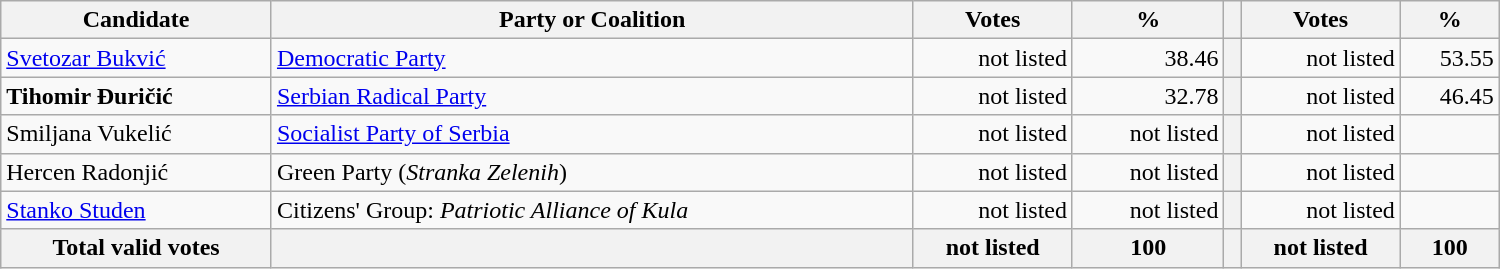<table style="width:1000px;" class="wikitable">
<tr>
<th>Candidate</th>
<th>Party or Coalition</th>
<th>Votes</th>
<th>%</th>
<th></th>
<th>Votes</th>
<th>%</th>
</tr>
<tr>
<td align="left"><a href='#'>Svetozar Bukvić</a></td>
<td align="left"><a href='#'>Democratic Party</a></td>
<td align="right">not listed</td>
<td align="right">38.46</td>
<th align="left"></th>
<td align="right">not listed</td>
<td align="right">53.55</td>
</tr>
<tr>
<td align="left"><strong>Tihomir Đuričić</strong></td>
<td align="left"><a href='#'>Serbian Radical Party</a></td>
<td align="right">not listed</td>
<td align="right">32.78</td>
<th align="left"></th>
<td align="right">not listed</td>
<td align="right">46.45</td>
</tr>
<tr>
<td align="left">Smiljana Vukelić</td>
<td align="left"><a href='#'>Socialist Party of Serbia</a></td>
<td align="right">not listed</td>
<td align="right">not listed</td>
<th align="left"></th>
<td align="right">not listed</td>
<td align="right"></td>
</tr>
<tr>
<td align="left">Hercen Radonjić</td>
<td align="left">Green Party (<em>Stranka Zelenih</em>)</td>
<td align="right">not listed</td>
<td align="right">not listed</td>
<th align="left"></th>
<td align="right">not listed</td>
<td align="right"></td>
</tr>
<tr>
<td align="left"><a href='#'>Stanko Studen</a></td>
<td align="left">Citizens' Group: <em>Patriotic Alliance of Kula</em></td>
<td align="right">not listed</td>
<td align="right">not listed</td>
<th align="left"></th>
<td align="right">not listed</td>
<td align="right"></td>
</tr>
<tr>
<th align="left">Total valid votes</th>
<th align="left"></th>
<th align="right">not listed</th>
<th align="right">100</th>
<th align="left"></th>
<th align="right">not listed</th>
<th align="right">100</th>
</tr>
</table>
